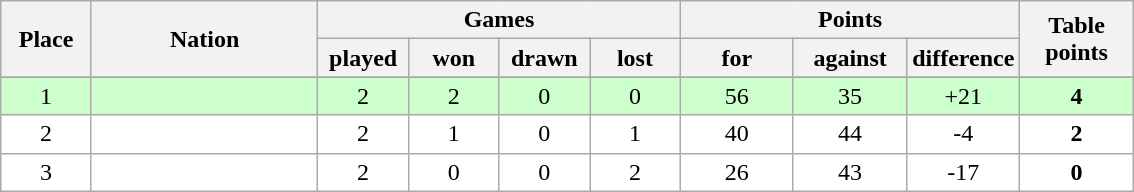<table class="wikitable">
<tr>
<th rowspan=2 width="8%">Place</th>
<th rowspan=2 width="20%">Nation</th>
<th colspan=4 width="32%">Games</th>
<th colspan=3 width="30%">Points</th>
<th rowspan=2 width="10%">Table<br>points</th>
</tr>
<tr>
<th width="8%">played</th>
<th width="8%">won</th>
<th width="8%">drawn</th>
<th width="8%">lost</th>
<th width="10%">for</th>
<th width="10%">against</th>
<th width="10%">difference</th>
</tr>
<tr>
</tr>
<tr bgcolor=#ccffcc align=center>
<td>1</td>
<td align=left></td>
<td>2</td>
<td>2</td>
<td>0</td>
<td>0</td>
<td>56</td>
<td>35</td>
<td>+21</td>
<td><strong>4</strong></td>
</tr>
<tr bgcolor=#ffffff align=center>
<td>2</td>
<td align=left></td>
<td>2</td>
<td>1</td>
<td>0</td>
<td>1</td>
<td>40</td>
<td>44</td>
<td>-4</td>
<td><strong>2</strong></td>
</tr>
<tr bgcolor=#ffffff align=center>
<td>3</td>
<td align=left></td>
<td>2</td>
<td>0</td>
<td>0</td>
<td>2</td>
<td>26</td>
<td>43</td>
<td>-17</td>
<td><strong>0</strong></td>
</tr>
</table>
